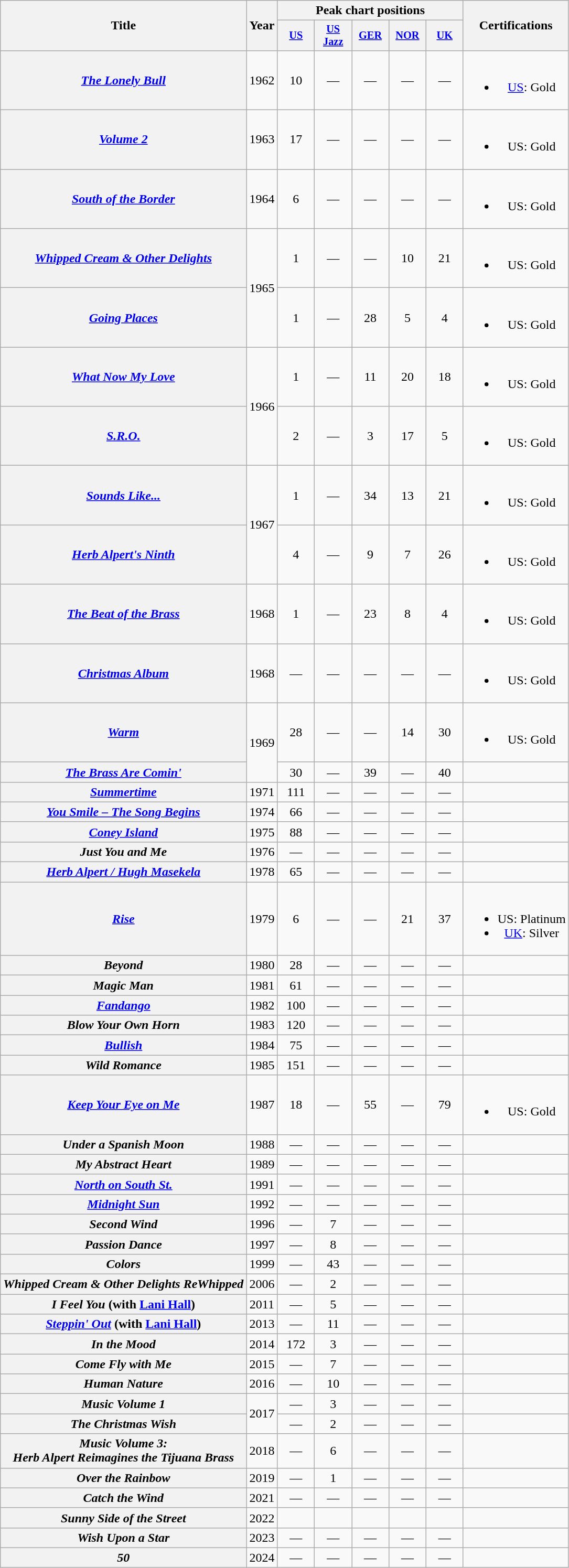<table class="wikitable plainrowheaders" style="text-align:center;">
<tr>
<th scope="col" rowspan="2">Title</th>
<th scope="col" rowspan="2">Year</th>
<th scope="col" colspan="5">Peak chart positions</th>
<th scope="col" rowspan="2">Certifications</th>
</tr>
<tr>
<th scope="col" style="width:3em;font-size:85%"><a href='#'>US</a><br></th>
<th scope="col" style="width:3em;font-size:85%"><a href='#'>US<br>Jazz</a><br></th>
<th scope="col" style="width:3em;font-size:85%"><a href='#'>GER</a><br></th>
<th scope="col" style="width:3em;font-size:85%"><a href='#'>NOR</a><br></th>
<th scope="col" style="width:3em;font-size:85%"><a href='#'>UK</a><br></th>
</tr>
<tr>
<th scope=row><em><a href='#'>The Lonely Bull</a></em></th>
<td>1962</td>
<td>10</td>
<td>—</td>
<td>—</td>
<td>—</td>
<td>—</td>
<td><br><ul><li><a href='#'>US</a>: Gold</li></ul></td>
</tr>
<tr>
<th scope=row><em><a href='#'>Volume 2</a></em></th>
<td>1963</td>
<td>17</td>
<td>—</td>
<td>—</td>
<td>—</td>
<td>—</td>
<td><br><ul><li>US: Gold</li></ul></td>
</tr>
<tr>
<th scope=row><em><a href='#'>South of the Border</a></em></th>
<td>1964</td>
<td>6</td>
<td>—</td>
<td>—</td>
<td>—</td>
<td>—</td>
<td><br><ul><li>US: Gold</li></ul></td>
</tr>
<tr>
<th scope=row><em><a href='#'>Whipped Cream & Other Delights</a></em></th>
<td rowspan="2">1965</td>
<td>1</td>
<td>—</td>
<td>—</td>
<td>10</td>
<td>21</td>
<td><br><ul><li>US: Gold</li></ul></td>
</tr>
<tr>
<th scope=row><em><a href='#'>Going Places</a></em></th>
<td>1</td>
<td>—</td>
<td>28</td>
<td>5</td>
<td>4</td>
<td><br><ul><li>US: Gold</li></ul></td>
</tr>
<tr>
<th scope=row><em><a href='#'>What Now My Love</a></em></th>
<td rowspan="2">1966</td>
<td>1</td>
<td>—</td>
<td>11</td>
<td>20</td>
<td>18</td>
<td><br><ul><li>US: Gold</li></ul></td>
</tr>
<tr>
<th scope=row><em><a href='#'>S.R.O.</a></em></th>
<td>2</td>
<td>—</td>
<td>3</td>
<td>17</td>
<td>5</td>
<td><br><ul><li>US: Gold</li></ul></td>
</tr>
<tr>
<th scope=row><em><a href='#'>Sounds Like...</a></em></th>
<td rowspan="2">1967</td>
<td>1</td>
<td>—</td>
<td>34</td>
<td>13</td>
<td>21</td>
<td><br><ul><li>US: Gold</li></ul></td>
</tr>
<tr>
<th scope=row><em><a href='#'>Herb Alpert's Ninth</a></em></th>
<td>4</td>
<td>—</td>
<td>9</td>
<td>7</td>
<td>26</td>
<td><br><ul><li>US: Gold</li></ul></td>
</tr>
<tr>
<th scope=row><em><a href='#'>The Beat of the Brass</a></em></th>
<td>1968</td>
<td>1</td>
<td>—</td>
<td>23</td>
<td>8</td>
<td>4</td>
<td><br><ul><li>US: Gold</li></ul></td>
</tr>
<tr>
<th scope=row><em><a href='#'>Christmas Album</a></em></th>
<td>1968</td>
<td>—</td>
<td>—</td>
<td>—</td>
<td>—</td>
<td>—</td>
<td><br><ul><li>US: Gold</li></ul></td>
</tr>
<tr>
<th scope=row><em><a href='#'>Warm</a></em></th>
<td rowspan="2">1969</td>
<td>28</td>
<td>—</td>
<td>—</td>
<td>14</td>
<td>30</td>
<td><br><ul><li>US: Gold</li></ul></td>
</tr>
<tr>
<th scope=row><em><a href='#'>The Brass Are Comin'</a></em></th>
<td>30</td>
<td>—</td>
<td>39</td>
<td>—</td>
<td>40</td>
<td></td>
</tr>
<tr>
<th scope=row><em><a href='#'>Summertime</a></em></th>
<td>1971</td>
<td>111</td>
<td>—</td>
<td>—</td>
<td>—</td>
<td>—</td>
<td></td>
</tr>
<tr>
<th scope=row><em><a href='#'>You Smile – The Song Begins</a></em></th>
<td>1974</td>
<td>66</td>
<td>—</td>
<td>—</td>
<td>—</td>
<td>—</td>
<td></td>
</tr>
<tr>
<th scope=row><a href='#'><em>Coney Island</em></a></th>
<td>1975</td>
<td>88</td>
<td>—</td>
<td>—</td>
<td>—</td>
<td>—</td>
<td></td>
</tr>
<tr>
<th scope=row><em>Just You and Me</em></th>
<td>1976</td>
<td>—</td>
<td>—</td>
<td>—</td>
<td>—</td>
<td>—</td>
<td></td>
</tr>
<tr>
<th scope=row><em><a href='#'>Herb Alpert / Hugh Masekela</a></em></th>
<td>1978</td>
<td>65</td>
<td>—</td>
<td>—</td>
<td>—</td>
<td>—</td>
<td></td>
</tr>
<tr>
<th scope=row><em><a href='#'>Rise</a></em></th>
<td>1979</td>
<td>6</td>
<td>—</td>
<td>—</td>
<td>21</td>
<td>37</td>
<td><br><ul><li>US: Platinum</li><li><a href='#'>UK</a>: Silver</li></ul></td>
</tr>
<tr>
<th scope=row><em>Beyond</em></th>
<td>1980</td>
<td>28</td>
<td>—</td>
<td>—</td>
<td>—</td>
<td>—</td>
<td></td>
</tr>
<tr>
<th scope=row><em>Magic Man</em></th>
<td>1981</td>
<td>61</td>
<td>—</td>
<td>—</td>
<td>—</td>
<td>—</td>
<td></td>
</tr>
<tr>
<th scope=row><em><a href='#'>Fandango</a></em></th>
<td>1982</td>
<td>100</td>
<td>—</td>
<td>—</td>
<td>—</td>
<td>—</td>
<td></td>
</tr>
<tr>
<th scope=row><em>Blow Your Own Horn</em></th>
<td>1983</td>
<td>120</td>
<td>—</td>
<td>—</td>
<td>—</td>
<td>—</td>
<td></td>
</tr>
<tr>
<th scope=row><em><a href='#'>Bullish</a></em></th>
<td>1984</td>
<td>75</td>
<td>—</td>
<td>—</td>
<td>—</td>
<td>—</td>
<td></td>
</tr>
<tr>
<th scope=row><em>Wild Romance</em></th>
<td>1985</td>
<td>151</td>
<td>—</td>
<td>—</td>
<td>—</td>
<td>—</td>
<td></td>
</tr>
<tr>
<th scope=row><em><a href='#'>Keep Your Eye on Me</a></em></th>
<td>1987</td>
<td>18</td>
<td>—</td>
<td>55</td>
<td>—</td>
<td>79</td>
<td><br><ul><li>US: Gold</li></ul></td>
</tr>
<tr>
<th scope=row><em>Under a Spanish Moon</em></th>
<td>1988</td>
<td>—</td>
<td>—</td>
<td>—</td>
<td>—</td>
<td>—</td>
<td></td>
</tr>
<tr>
<th scope=row><em>My Abstract Heart</em></th>
<td>1989</td>
<td>—</td>
<td>—</td>
<td>—</td>
<td>—</td>
<td>—</td>
<td></td>
</tr>
<tr>
<th scope=row><em><a href='#'>North on South St.</a></em></th>
<td>1991</td>
<td>—</td>
<td>—</td>
<td>—</td>
<td>—</td>
<td>—</td>
<td></td>
</tr>
<tr>
<th scope=row><em><a href='#'>Midnight Sun</a></em></th>
<td>1992</td>
<td>—</td>
<td>—</td>
<td>—</td>
<td>—</td>
<td>—</td>
<td></td>
</tr>
<tr>
<th scope=row><em>Second Wind</em></th>
<td>1996</td>
<td>—</td>
<td>7</td>
<td>—</td>
<td>—</td>
<td>—</td>
<td></td>
</tr>
<tr>
<th scope=row><em>Passion Dance</em></th>
<td>1997</td>
<td>—</td>
<td>8</td>
<td>—</td>
<td>—</td>
<td>—</td>
<td></td>
</tr>
<tr>
<th scope=row><em>Colors</em></th>
<td>1999</td>
<td>—</td>
<td>43</td>
<td>—</td>
<td>—</td>
<td>—</td>
<td></td>
</tr>
<tr>
<th scope=row><em>Whipped Cream & Other Delights ReWhipped</em></th>
<td>2006</td>
<td>—</td>
<td>2</td>
<td>—</td>
<td>—</td>
<td>—</td>
<td></td>
</tr>
<tr>
<th scope=row><em>I Feel You</em> (with <a href='#'>Lani Hall</a>)</th>
<td>2011</td>
<td>—</td>
<td>5</td>
<td>—</td>
<td>—</td>
<td>—</td>
<td></td>
</tr>
<tr>
<th scope=row><em><a href='#'>Steppin' Out</a></em> (with <a href='#'>Lani Hall</a>)</th>
<td>2013</td>
<td>—</td>
<td>11</td>
<td>—</td>
<td>—</td>
<td>—</td>
<td></td>
</tr>
<tr>
<th scope=row><em>In the Mood</em></th>
<td>2014</td>
<td>172</td>
<td>3</td>
<td>—</td>
<td>—</td>
<td>—</td>
<td></td>
</tr>
<tr>
<th scope=row><em>Come Fly with Me</em></th>
<td>2015</td>
<td>—</td>
<td>7</td>
<td>—</td>
<td>—</td>
<td>—</td>
<td></td>
</tr>
<tr>
<th scope=row><em>Human Nature</em></th>
<td>2016</td>
<td>—</td>
<td>10</td>
<td>—</td>
<td>—</td>
<td>—</td>
<td></td>
</tr>
<tr>
<th scope=row><em>Music Volume 1</em></th>
<td rowspan="2">2017</td>
<td>—</td>
<td>3</td>
<td>—</td>
<td>—</td>
<td>—</td>
<td></td>
</tr>
<tr>
<th scope=row><em>The Christmas Wish</em></th>
<td>—</td>
<td>2</td>
<td>—</td>
<td>—</td>
<td>—</td>
<td></td>
</tr>
<tr>
<th scope=row><em>Music Volume 3:<br>Herb Alpert Reimagines the Tijuana Brass</em></th>
<td>2018</td>
<td>—</td>
<td>6</td>
<td>—</td>
<td>—</td>
<td>—</td>
<td></td>
</tr>
<tr>
<th scope=row><em>Over the Rainbow</em></th>
<td>2019</td>
<td>—</td>
<td>1</td>
<td>—</td>
<td>—</td>
<td>—</td>
<td></td>
</tr>
<tr>
<th scope=row><em>Catch the Wind</em></th>
<td>2021</td>
<td>—</td>
<td>—</td>
<td>—</td>
<td>—</td>
<td>—</td>
<td></td>
</tr>
<tr>
<th scope=row><em>Sunny Side of the Street</em></th>
<td>2022</td>
<td></td>
<td></td>
<td></td>
<td></td>
<td></td>
<td></td>
</tr>
<tr>
<th scope=row><em>Wish Upon a Star</em></th>
<td>2023</td>
<td>—</td>
<td>—</td>
<td>—</td>
<td>—</td>
<td>—</td>
<td></td>
</tr>
<tr>
<th scope=row><em>50</em></th>
<td>2024</td>
<td>—</td>
<td>—</td>
<td>—</td>
<td>—</td>
<td>—</td>
<td></td>
</tr>
</table>
